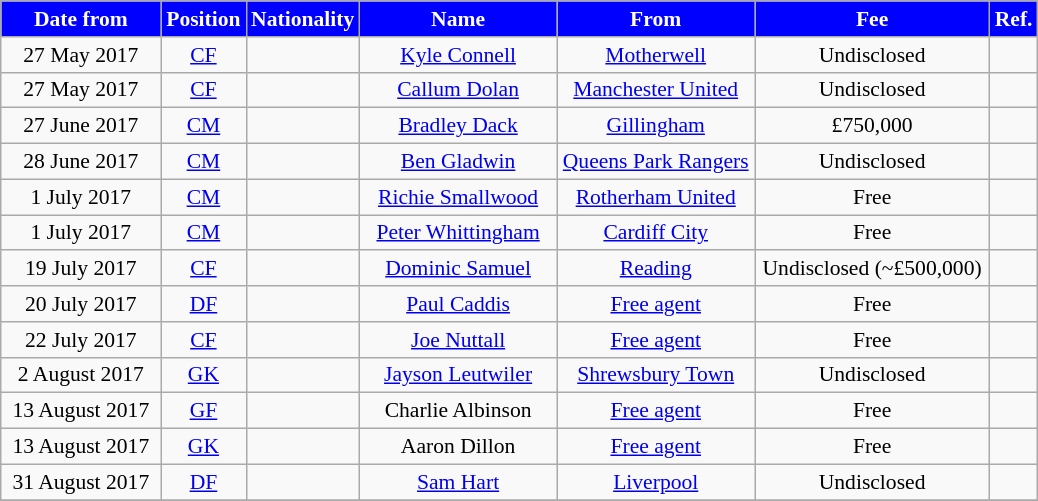<table class="wikitable" style="text-align:center; font-size:90%; ">
<tr>
<th style="background:#0000FF; color:white; width:100px;">Date from</th>
<th style="background:#0000FF; color:white; width:50px;">Position</th>
<th style="background:#0000FF; color:white; width:50px;">Nationality</th>
<th style="background:#0000FF; color:white; width:125px;">Name</th>
<th style="background:#0000FF; color:white; width:125px;">From</th>
<th style="background:#0000FF; color:white; width:150px;">Fee</th>
<th style="background:#0000FF; color:white; width:25px;">Ref.</th>
</tr>
<tr>
<td>27 May 2017</td>
<td><a href='#'>CF</a></td>
<td></td>
<td><a href='#'>Kyle Connell</a></td>
<td><a href='#'>Motherwell</a></td>
<td>Undisclosed</td>
<td></td>
</tr>
<tr>
<td>27 May 2017</td>
<td><a href='#'>CF</a></td>
<td></td>
<td><a href='#'>Callum Dolan</a></td>
<td><a href='#'>Manchester United</a></td>
<td>Undisclosed</td>
<td></td>
</tr>
<tr>
<td>27 June 2017</td>
<td><a href='#'>CM</a></td>
<td></td>
<td><a href='#'>Bradley Dack</a></td>
<td><a href='#'>Gillingham</a></td>
<td>£750,000</td>
<td></td>
</tr>
<tr>
<td>28 June 2017</td>
<td><a href='#'>CM</a></td>
<td></td>
<td><a href='#'>Ben Gladwin</a></td>
<td><a href='#'>Queens Park Rangers</a></td>
<td>Undisclosed</td>
<td></td>
</tr>
<tr>
<td>1 July 2017</td>
<td><a href='#'>CM</a></td>
<td></td>
<td><a href='#'>Richie Smallwood</a></td>
<td><a href='#'>Rotherham United</a></td>
<td>Free</td>
<td></td>
</tr>
<tr>
<td>1 July 2017</td>
<td><a href='#'>CM</a></td>
<td></td>
<td><a href='#'>Peter Whittingham</a></td>
<td><a href='#'>Cardiff City</a></td>
<td>Free</td>
<td></td>
</tr>
<tr>
<td>19 July 2017</td>
<td><a href='#'>CF</a></td>
<td></td>
<td><a href='#'>Dominic Samuel</a></td>
<td><a href='#'>Reading</a></td>
<td>Undisclosed (~£500,000)</td>
<td></td>
</tr>
<tr>
<td>20 July 2017</td>
<td><a href='#'>DF</a></td>
<td></td>
<td><a href='#'>Paul Caddis</a></td>
<td><a href='#'>Free agent</a> </td>
<td>Free</td>
<td></td>
</tr>
<tr>
<td>22 July 2017</td>
<td><a href='#'>CF</a></td>
<td></td>
<td><a href='#'>Joe Nuttall</a></td>
<td><a href='#'>Free agent</a> </td>
<td>Free</td>
<td></td>
</tr>
<tr>
<td>2 August 2017</td>
<td><a href='#'>GK</a></td>
<td></td>
<td><a href='#'>Jayson Leutwiler</a></td>
<td><a href='#'>Shrewsbury Town</a></td>
<td>Undisclosed</td>
<td></td>
</tr>
<tr>
<td>13 August 2017</td>
<td><a href='#'>GF</a></td>
<td></td>
<td>Charlie Albinson</td>
<td><a href='#'>Free agent</a> </td>
<td>Free</td>
<td></td>
</tr>
<tr>
<td>13 August 2017</td>
<td><a href='#'>GK</a></td>
<td></td>
<td>Aaron Dillon</td>
<td><a href='#'>Free agent</a> </td>
<td>Free</td>
<td></td>
</tr>
<tr>
<td>31 August 2017</td>
<td><a href='#'>DF</a></td>
<td></td>
<td><a href='#'>Sam Hart</a></td>
<td><a href='#'>Liverpool</a></td>
<td>Undisclosed</td>
<td></td>
</tr>
<tr>
</tr>
</table>
